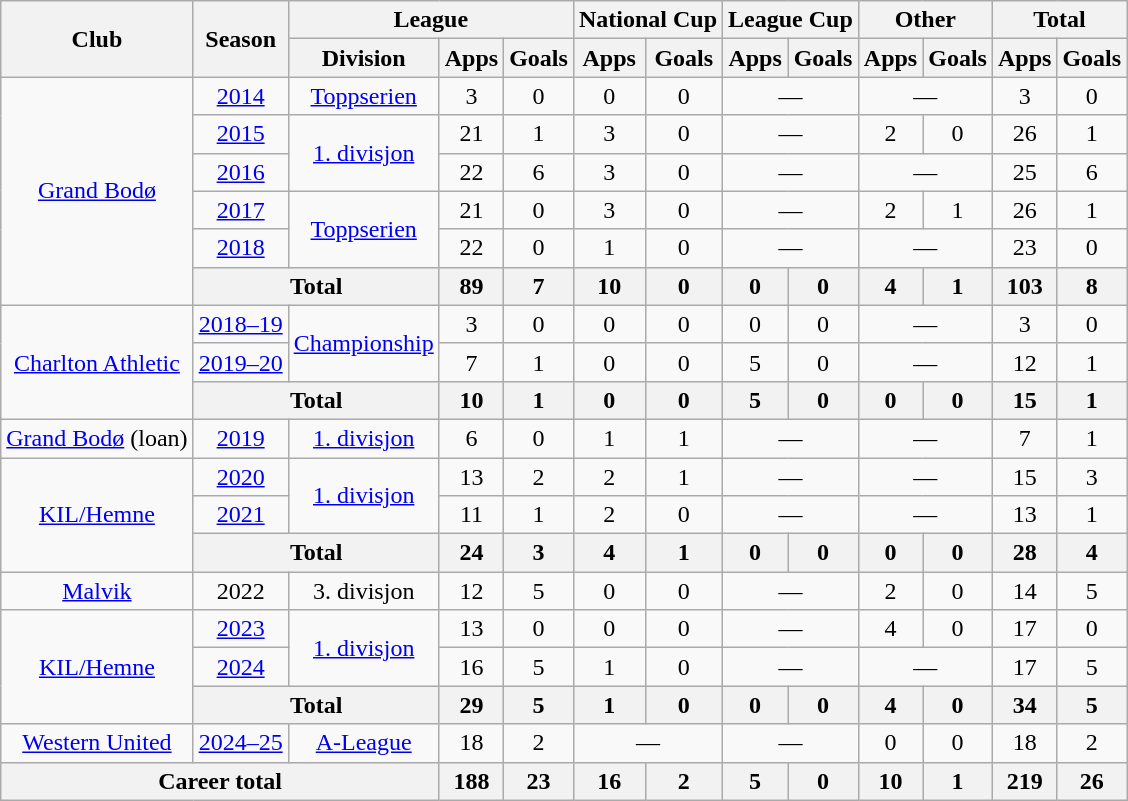<table class="wikitable" style="text-align:center">
<tr>
<th rowspan="2">Club</th>
<th rowspan="2">Season</th>
<th colspan="3">League</th>
<th colspan="2">National Cup</th>
<th colspan="2">League Cup</th>
<th colspan="2">Other</th>
<th colspan="2">Total</th>
</tr>
<tr>
<th>Division</th>
<th>Apps</th>
<th>Goals</th>
<th>Apps</th>
<th>Goals</th>
<th>Apps</th>
<th>Goals</th>
<th>Apps</th>
<th>Goals</th>
<th>Apps</th>
<th>Goals</th>
</tr>
<tr>
<td rowspan="6"><a href='#'>Grand Bodø</a></td>
<td><a href='#'>2014</a></td>
<td><a href='#'>Toppserien</a></td>
<td>3</td>
<td>0</td>
<td>0</td>
<td>0</td>
<td colspan="2">—</td>
<td colspan="2">—</td>
<td>3</td>
<td>0</td>
</tr>
<tr>
<td><a href='#'>2015</a></td>
<td rowspan="2"><a href='#'>1. divisjon</a></td>
<td>21</td>
<td>1</td>
<td>3</td>
<td>0</td>
<td colspan="2">—</td>
<td>2</td>
<td>0</td>
<td>26</td>
<td>1</td>
</tr>
<tr>
<td><a href='#'>2016</a></td>
<td>22</td>
<td>6</td>
<td>3</td>
<td>0</td>
<td colspan="2">—</td>
<td colspan="2">—</td>
<td>25</td>
<td>6</td>
</tr>
<tr>
<td><a href='#'>2017</a></td>
<td rowspan="2"><a href='#'>Toppserien</a></td>
<td>21</td>
<td>0</td>
<td>3</td>
<td>0</td>
<td colspan="2">—</td>
<td>2</td>
<td>1</td>
<td>26</td>
<td>1</td>
</tr>
<tr>
<td><a href='#'>2018</a></td>
<td>22</td>
<td>0</td>
<td>1</td>
<td>0</td>
<td colspan="2">—</td>
<td colspan="2">—</td>
<td>23</td>
<td>0</td>
</tr>
<tr>
<th colspan="2">Total</th>
<th>89</th>
<th>7</th>
<th>10</th>
<th>0</th>
<th>0</th>
<th>0</th>
<th>4</th>
<th>1</th>
<th>103</th>
<th>8</th>
</tr>
<tr>
<td rowspan="3"><a href='#'>Charlton Athletic</a></td>
<td><a href='#'>2018–19</a></td>
<td rowspan="2"><a href='#'>Championship</a></td>
<td>3</td>
<td>0</td>
<td>0</td>
<td>0</td>
<td>0</td>
<td>0</td>
<td colspan="2">—</td>
<td>3</td>
<td>0</td>
</tr>
<tr>
<td><a href='#'>2019–20</a></td>
<td>7</td>
<td>1</td>
<td>0</td>
<td>0</td>
<td>5</td>
<td>0</td>
<td colspan="2">—</td>
<td>12</td>
<td>1</td>
</tr>
<tr>
<th colspan="2">Total</th>
<th>10</th>
<th>1</th>
<th>0</th>
<th>0</th>
<th>5</th>
<th>0</th>
<th>0</th>
<th>0</th>
<th>15</th>
<th>1</th>
</tr>
<tr>
<td><a href='#'>Grand Bodø</a> (loan)</td>
<td><a href='#'>2019</a></td>
<td><a href='#'>1. divisjon</a></td>
<td>6</td>
<td>0</td>
<td>1</td>
<td>1</td>
<td colspan="2">—</td>
<td colspan="2">—</td>
<td>7</td>
<td>1</td>
</tr>
<tr>
<td rowspan="3"><a href='#'>KIL/Hemne</a></td>
<td><a href='#'>2020</a></td>
<td rowspan="2"><a href='#'>1. divisjon</a></td>
<td>13</td>
<td>2</td>
<td>2</td>
<td>1</td>
<td colspan="2">—</td>
<td colspan="2">—</td>
<td>15</td>
<td>3</td>
</tr>
<tr>
<td><a href='#'>2021</a></td>
<td>11</td>
<td>1</td>
<td>2</td>
<td>0</td>
<td colspan="2">—</td>
<td colspan="2">—</td>
<td>13</td>
<td>1</td>
</tr>
<tr>
<th colspan="2">Total</th>
<th>24</th>
<th>3</th>
<th>4</th>
<th>1</th>
<th>0</th>
<th>0</th>
<th>0</th>
<th>0</th>
<th>28</th>
<th>4</th>
</tr>
<tr>
<td><a href='#'>Malvik</a></td>
<td>2022</td>
<td>3. divisjon</td>
<td>12</td>
<td>5</td>
<td>0</td>
<td>0</td>
<td colspan="2">—</td>
<td>2</td>
<td>0</td>
<td>14</td>
<td>5</td>
</tr>
<tr>
<td rowspan="3"><a href='#'>KIL/Hemne</a></td>
<td><a href='#'>2023</a></td>
<td rowspan="2"><a href='#'>1. divisjon</a></td>
<td>13</td>
<td>0</td>
<td>0</td>
<td>0</td>
<td colspan="2">—</td>
<td>4</td>
<td>0</td>
<td>17</td>
<td>0</td>
</tr>
<tr>
<td><a href='#'>2024</a></td>
<td>16</td>
<td>5</td>
<td>1</td>
<td>0</td>
<td colspan="2">—</td>
<td colspan="2">—</td>
<td>17</td>
<td>5</td>
</tr>
<tr>
<th colspan="2">Total</th>
<th>29</th>
<th>5</th>
<th>1</th>
<th>0</th>
<th>0</th>
<th>0</th>
<th>4</th>
<th>0</th>
<th>34</th>
<th>5</th>
</tr>
<tr>
<td><a href='#'>Western United</a></td>
<td><a href='#'>2024–25</a></td>
<td><a href='#'>A-League</a></td>
<td>18</td>
<td>2</td>
<td colspan="2">—</td>
<td colspan="2">—</td>
<td>0</td>
<td>0</td>
<td>18</td>
<td>2</td>
</tr>
<tr>
<th colspan="3">Career total</th>
<th>188</th>
<th>23</th>
<th>16</th>
<th>2</th>
<th>5</th>
<th>0</th>
<th>10</th>
<th>1</th>
<th>219</th>
<th>26</th>
</tr>
</table>
